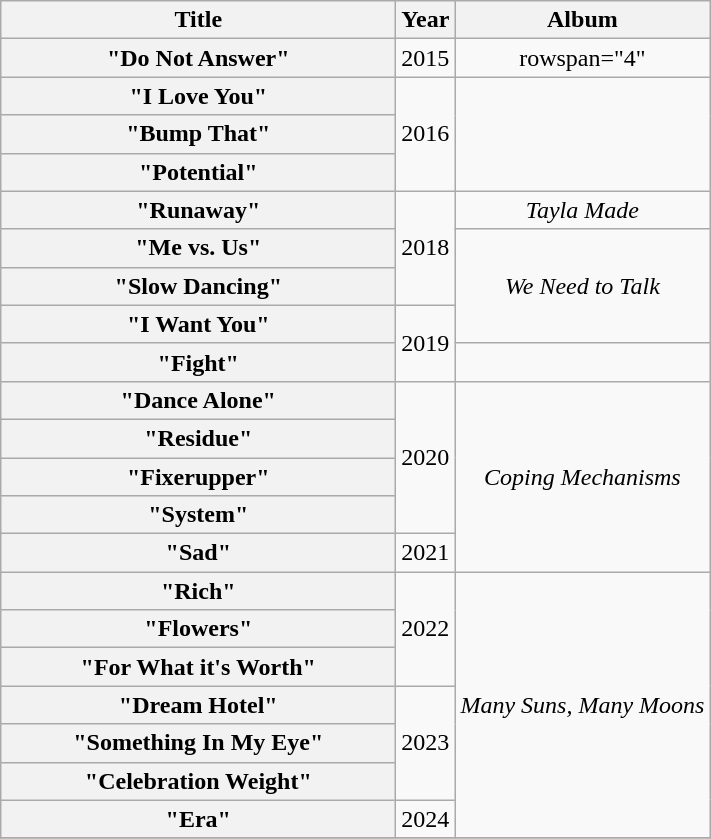<table class="wikitable plainrowheaders" style="text-align:center;">
<tr>
<th scope="col" style="width:16em;">Title</th>
<th scope="col">Year</th>
<th scope="col">Album</th>
</tr>
<tr>
<th scope="row">"Do Not Answer"</th>
<td>2015</td>
<td>rowspan="4" </td>
</tr>
<tr>
<th scope="row">"I Love You"</th>
<td rowspan="3">2016</td>
</tr>
<tr>
<th scope="row">"Bump That"</th>
</tr>
<tr>
<th scope="row">"Potential"</th>
</tr>
<tr>
<th scope="row">"Runaway" </th>
<td rowspan="3">2018</td>
<td><em>Tayla Made</em></td>
</tr>
<tr>
<th scope="row">"Me vs. Us"</th>
<td rowspan="3"><em>We Need to Talk</em></td>
</tr>
<tr>
<th scope="row">"Slow Dancing"</th>
</tr>
<tr>
<th scope="row">"I Want You"</th>
<td rowspan="2">2019</td>
</tr>
<tr>
<th scope="row">"Fight"<br></th>
<td></td>
</tr>
<tr>
<th scope="row">"Dance Alone"</th>
<td rowspan="4">2020</td>
<td rowspan="5"><em>Coping Mechanisms</em></td>
</tr>
<tr>
<th scope="row">"Residue"</th>
</tr>
<tr>
<th scope="row">"Fixerupper"</th>
</tr>
<tr>
<th scope="row">"System"</th>
</tr>
<tr>
<th scope="row">"Sad"</th>
<td>2021</td>
</tr>
<tr>
<th scope="row">"Rich"</th>
<td rowspan="3">2022</td>
<td rowspan="7"><em>Many Suns, Many Moons</em></td>
</tr>
<tr>
<th scope="row">"Flowers"</th>
</tr>
<tr>
<th scope="row">"For What it's Worth"</th>
</tr>
<tr>
<th scope="row">"Dream Hotel"</th>
<td rowspan="3">2023</td>
</tr>
<tr>
<th scope="row">"Something In My Eye"</th>
</tr>
<tr>
<th scope="row">"Celebration Weight"</th>
</tr>
<tr>
<th scope="row">"Era"<br></th>
<td>2024</td>
</tr>
<tr>
</tr>
</table>
